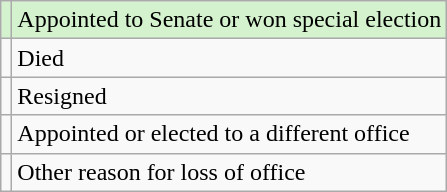<table class="wikitable">
<tr style="background:#D4F2CE;">
<td></td>
<td>Appointed to Senate or won special election</td>
</tr>
<tr>
<td></td>
<td>Died</td>
</tr>
<tr>
<td></td>
<td>Resigned</td>
</tr>
<tr>
<td></td>
<td>Appointed or elected to a different office</td>
</tr>
<tr>
<td></td>
<td>Other reason for loss of office</td>
</tr>
</table>
